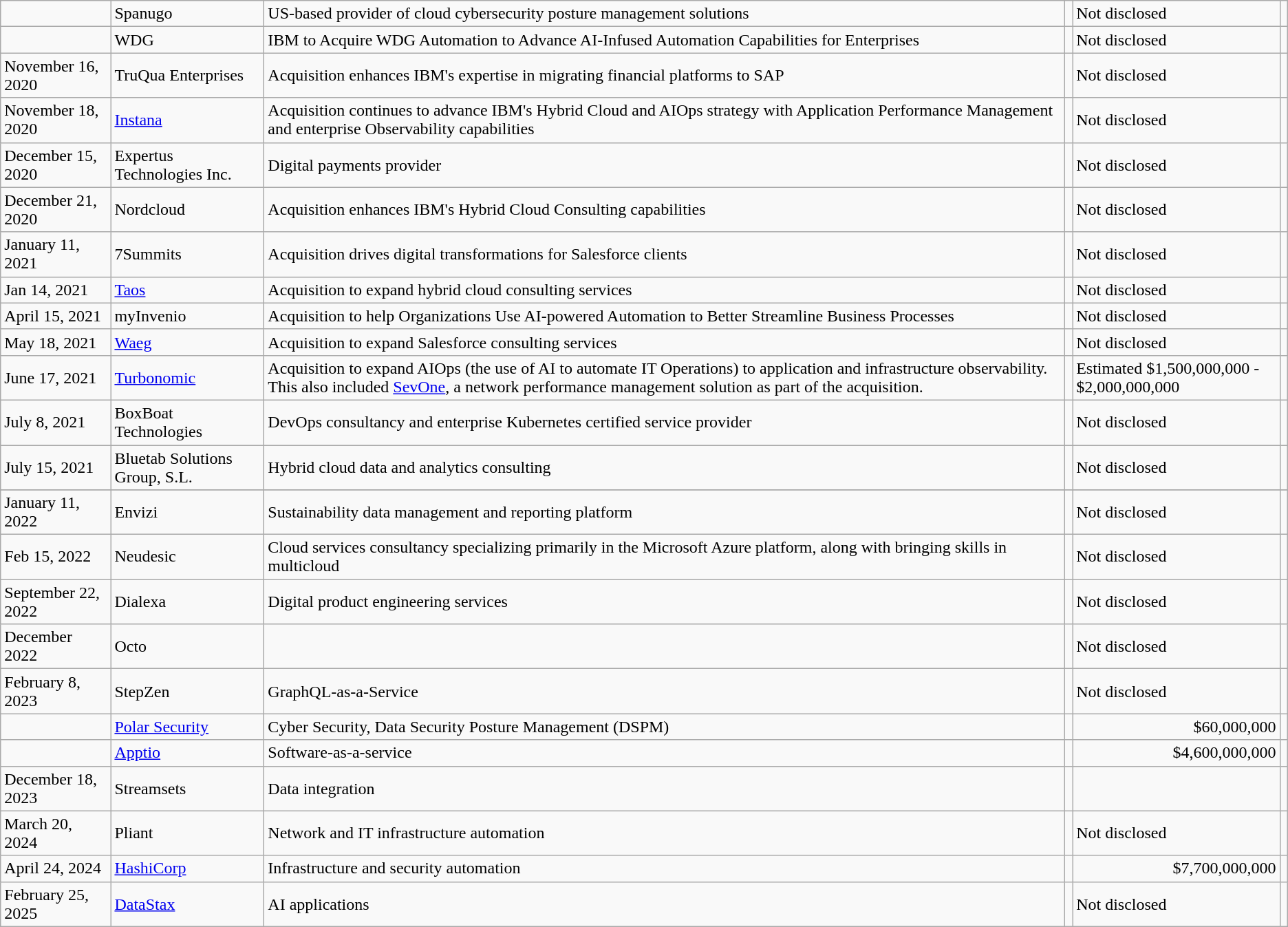<table class="wikitable sortable">
<tr>
<td></td>
<td>Spanugo</td>
<td>US-based provider of cloud cybersecurity posture management solutions</td>
<td></td>
<td>Not disclosed</td>
<td></td>
</tr>
<tr>
<td></td>
<td>WDG</td>
<td>IBM to Acquire WDG Automation to Advance AI-Infused Automation Capabilities for Enterprises</td>
<td></td>
<td>Not disclosed</td>
<td></td>
</tr>
<tr>
<td>November 16, 2020</td>
<td>TruQua Enterprises</td>
<td>Acquisition enhances IBM's expertise in migrating financial platforms to SAP</td>
<td></td>
<td>Not disclosed</td>
<td></td>
</tr>
<tr>
<td>November 18, 2020</td>
<td><a href='#'>Instana</a></td>
<td>Acquisition continues to advance IBM's Hybrid Cloud and AIOps strategy with Application Performance Management and enterprise Observability capabilities</td>
<td></td>
<td>Not disclosed</td>
<td></td>
</tr>
<tr>
<td>December 15, 2020</td>
<td>Expertus Technologies Inc.</td>
<td>Digital payments provider</td>
<td></td>
<td>Not disclosed</td>
<td></td>
</tr>
<tr>
<td>December 21, 2020</td>
<td>Nordcloud</td>
<td>Acquisition enhances IBM's Hybrid Cloud Consulting capabilities</td>
<td></td>
<td>Not disclosed</td>
<td></td>
</tr>
<tr>
<td>January 11, 2021</td>
<td>7Summits</td>
<td>Acquisition drives digital transformations for Salesforce clients</td>
<td></td>
<td>Not disclosed</td>
<td></td>
</tr>
<tr>
<td>Jan 14, 2021</td>
<td><a href='#'>Taos</a></td>
<td>Acquisition to expand hybrid cloud consulting services</td>
<td></td>
<td>Not disclosed</td>
<td></td>
</tr>
<tr>
<td>April 15, 2021</td>
<td>myInvenio</td>
<td>Acquisition to help Organizations Use AI-powered Automation to Better Streamline Business Processes</td>
<td></td>
<td>Not disclosed</td>
<td></td>
</tr>
<tr>
<td>May 18, 2021</td>
<td><a href='#'>Waeg</a></td>
<td>Acquisition to expand Salesforce consulting services</td>
<td></td>
<td>Not disclosed</td>
<td></td>
</tr>
<tr>
<td>June 17, 2021</td>
<td><a href='#'>Turbonomic</a></td>
<td>Acquisition to expand AIOps (the use of AI to automate IT Operations) to application and infrastructure observability. This also included <a href='#'>SevOne</a>, a network performance management solution as part of the acquisition.</td>
<td></td>
<td>Estimated $1,500,000,000 - $2,000,000,000 </td>
<td></td>
</tr>
<tr>
<td>July 8, 2021</td>
<td>BoxBoat Technologies</td>
<td>DevOps consultancy and enterprise Kubernetes certified service provider</td>
<td></td>
<td>Not disclosed</td>
<td></td>
</tr>
<tr>
<td>July 15, 2021</td>
<td>Bluetab Solutions Group, S.L.</td>
<td>Hybrid cloud data and analytics consulting</td>
<td></td>
<td>Not disclosed</td>
<td></td>
</tr>
<tr>
</tr>
<tr>
<td>January 11, 2022</td>
<td>Envizi</td>
<td>Sustainability data management and reporting platform</td>
<td></td>
<td>Not disclosed</td>
<td></td>
</tr>
<tr>
<td>Feb 15, 2022</td>
<td>Neudesic</td>
<td>Cloud services consultancy specializing primarily in the Microsoft Azure platform, along with bringing skills in multicloud</td>
<td></td>
<td>Not disclosed</td>
<td></td>
</tr>
<tr>
<td>September 22, 2022</td>
<td>Dialexa</td>
<td>Digital product engineering services</td>
<td></td>
<td>Not disclosed</td>
<td></td>
</tr>
<tr>
<td>December 2022</td>
<td>Octo</td>
<td></td>
<td></td>
<td>Not disclosed</td>
<td></td>
</tr>
<tr>
<td>February 8, 2023</td>
<td>StepZen</td>
<td>GraphQL-as-a-Service</td>
<td></td>
<td>Not disclosed</td>
<td></td>
</tr>
<tr>
<td></td>
<td><a href='#'>Polar Security</a></td>
<td>Cyber Security, Data Security Posture Management (DSPM)</td>
<td></td>
<td style="text-align:right;">$60,000,000</td>
<td></td>
</tr>
<tr>
<td></td>
<td><a href='#'>Apptio</a></td>
<td>Software-as-a-service</td>
<td></td>
<td style="text-align:right;">$4,600,000,000</td>
<td></td>
</tr>
<tr>
<td>December 18, 2023</td>
<td>Streamsets</td>
<td>Data integration</td>
<td></td>
<td></td>
<td></td>
</tr>
<tr>
<td>March 20, 2024</td>
<td>Pliant</td>
<td>Network and IT infrastructure automation</td>
<td></td>
<td>Not disclosed</td>
<td style="text-align:center;"></td>
</tr>
<tr>
<td>April 24, 2024</td>
<td><a href='#'>HashiCorp</a></td>
<td>Infrastructure and security automation</td>
<td></td>
<td style="text-align:right;">$7,700,000,000</td>
<td></td>
</tr>
<tr>
<td>February 25, 2025</td>
<td><a href='#'>DataStax</a></td>
<td>AI applications</td>
<td></td>
<td>Not disclosed</td>
<td></td>
</tr>
</table>
